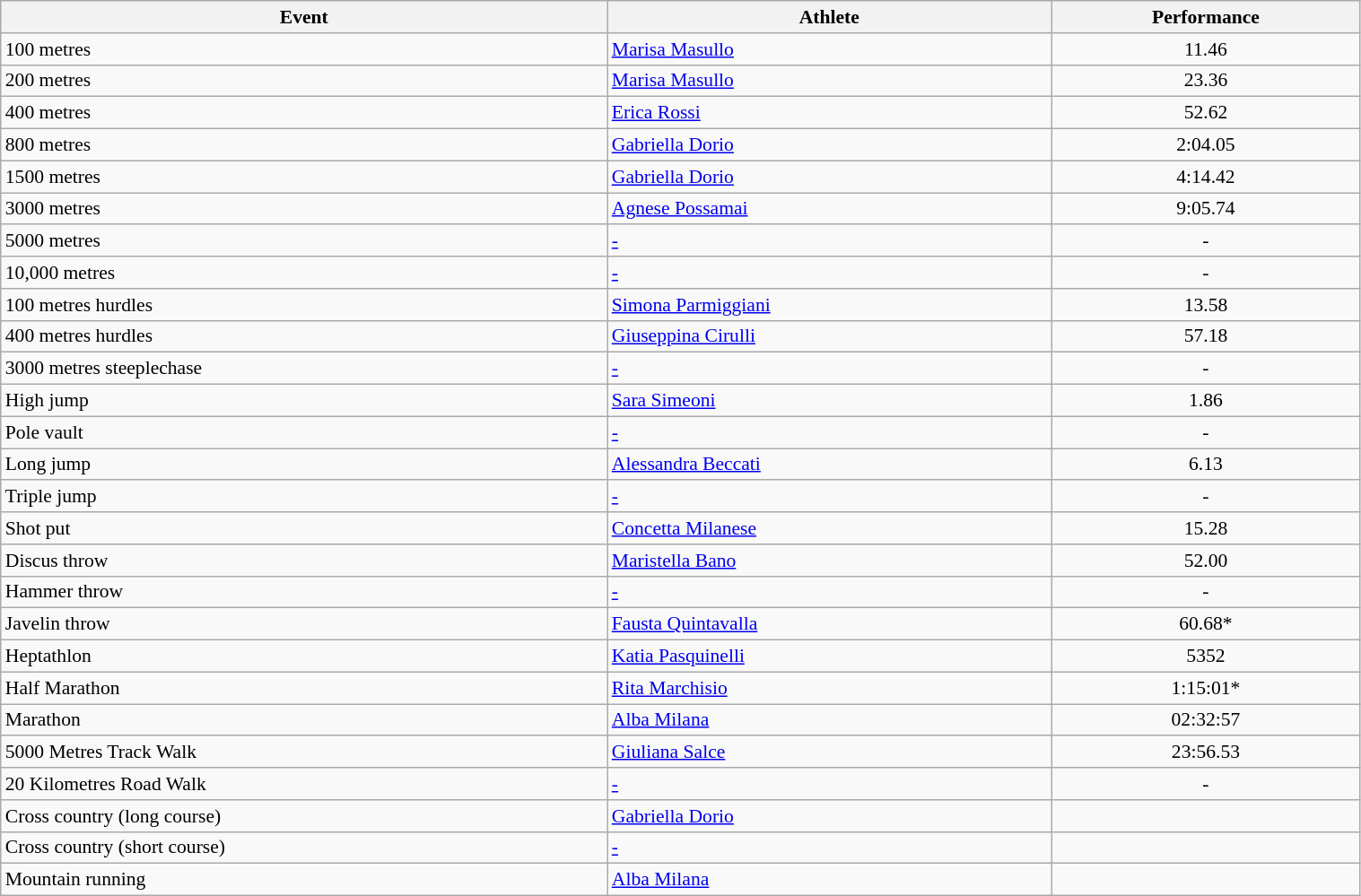<table class="wikitable" width=80% style="font-size:90%; text-align:left;">
<tr>
<th>Event</th>
<th>Athlete</th>
<th>Performance</th>
</tr>
<tr>
<td>100 metres</td>
<td><a href='#'>Marisa Masullo</a></td>
<td align=center>11.46</td>
</tr>
<tr>
<td>200 metres</td>
<td><a href='#'>Marisa Masullo</a></td>
<td align=center>23.36</td>
</tr>
<tr>
<td>400 metres</td>
<td><a href='#'>Erica Rossi</a></td>
<td align=center>52.62</td>
</tr>
<tr>
<td>800 metres</td>
<td><a href='#'>Gabriella Dorio</a></td>
<td align=center>2:04.05</td>
</tr>
<tr>
<td>1500 metres</td>
<td><a href='#'>Gabriella Dorio</a></td>
<td align=center>4:14.42</td>
</tr>
<tr>
<td>3000 metres</td>
<td><a href='#'>Agnese Possamai</a></td>
<td align=center>9:05.74</td>
</tr>
<tr>
<td>5000 metres</td>
<td><a href='#'>-</a></td>
<td align=center>-</td>
</tr>
<tr>
<td>10,000 metres</td>
<td><a href='#'>-</a></td>
<td align=center>-</td>
</tr>
<tr>
<td>100 metres hurdles</td>
<td><a href='#'>Simona Parmiggiani</a></td>
<td align=center>13.58</td>
</tr>
<tr>
<td>400 metres hurdles</td>
<td><a href='#'>Giuseppina Cirulli</a></td>
<td align=center>57.18</td>
</tr>
<tr>
<td>3000 metres steeplechase</td>
<td><a href='#'>-</a></td>
<td align=center>-</td>
</tr>
<tr>
<td>High jump</td>
<td><a href='#'>Sara Simeoni</a></td>
<td align=center>1.86</td>
</tr>
<tr>
<td>Pole vault</td>
<td><a href='#'>-</a></td>
<td align=center>-</td>
</tr>
<tr>
<td>Long jump</td>
<td><a href='#'>Alessandra Beccati</a></td>
<td align=center>6.13</td>
</tr>
<tr>
<td>Triple jump</td>
<td><a href='#'>-</a></td>
<td align=center>-</td>
</tr>
<tr>
<td>Shot put</td>
<td><a href='#'>Concetta Milanese</a></td>
<td align=center>15.28</td>
</tr>
<tr>
<td>Discus throw</td>
<td><a href='#'>Maristella Bano</a></td>
<td align=center>52.00</td>
</tr>
<tr>
<td>Hammer throw</td>
<td><a href='#'>-</a></td>
<td align=center>-</td>
</tr>
<tr>
<td>Javelin throw</td>
<td><a href='#'>Fausta Quintavalla</a></td>
<td align=center>60.68*</td>
</tr>
<tr>
<td>Heptathlon</td>
<td><a href='#'>Katia Pasquinelli</a></td>
<td align=center>5352</td>
</tr>
<tr>
<td>Half Marathon</td>
<td><a href='#'>Rita Marchisio</a></td>
<td align=center>1:15:01*</td>
</tr>
<tr>
<td>Marathon</td>
<td><a href='#'>Alba Milana</a></td>
<td align=center>02:32:57</td>
</tr>
<tr>
<td>5000 Metres Track Walk</td>
<td><a href='#'>Giuliana Salce</a></td>
<td align=center>23:56.53</td>
</tr>
<tr>
<td>20 Kilometres Road Walk</td>
<td><a href='#'>-</a></td>
<td align=center>-</td>
</tr>
<tr>
<td>Cross country (long course)</td>
<td><a href='#'>Gabriella Dorio</a></td>
<td align=center></td>
</tr>
<tr>
<td>Cross country (short course)</td>
<td><a href='#'>-</a></td>
<td align=center></td>
</tr>
<tr>
<td>Mountain running</td>
<td><a href='#'>Alba Milana</a></td>
<td align=center></td>
</tr>
</table>
